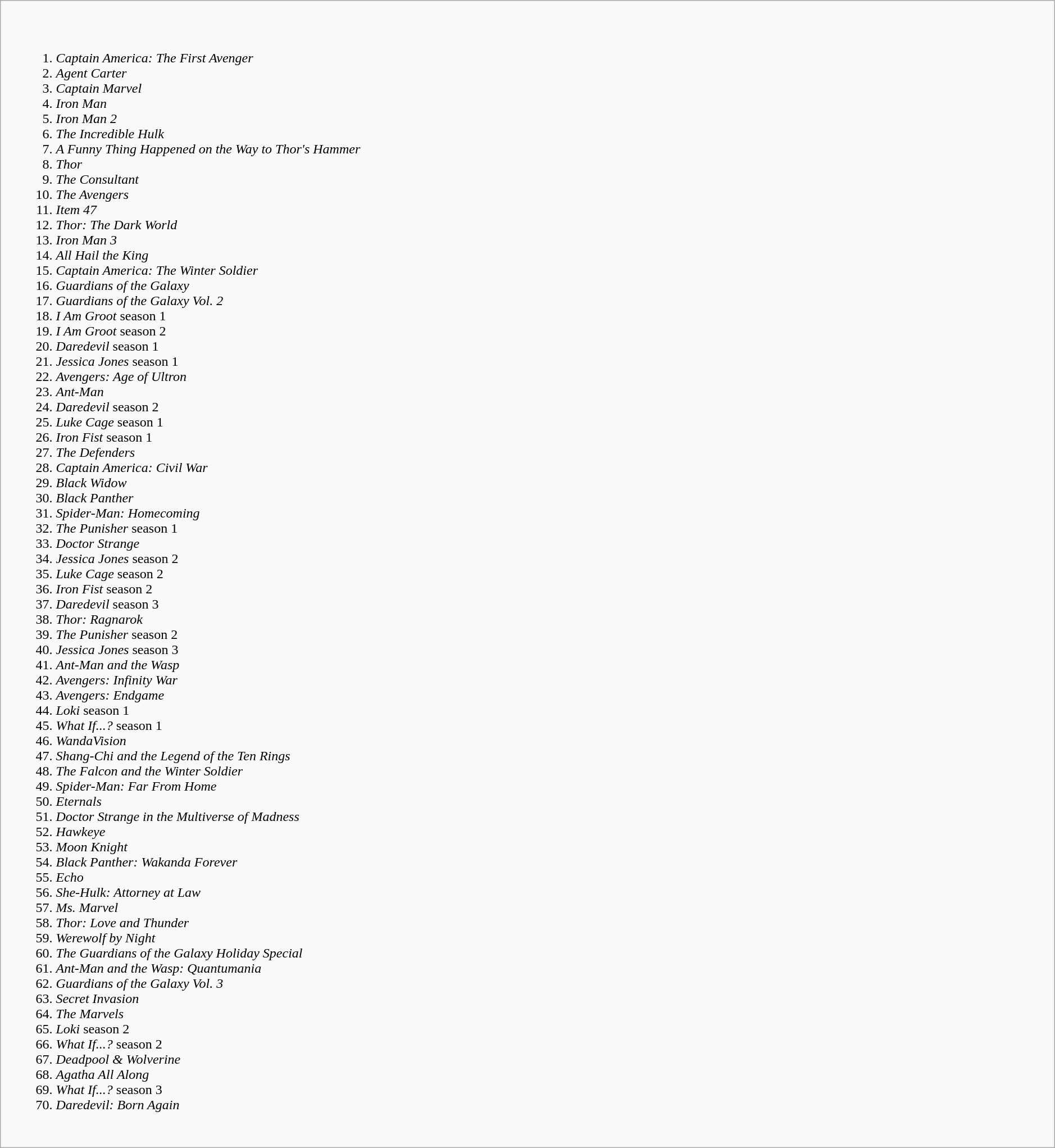<table class="wikitable" style="margin-left: auto; margin-right: auto; width: 99%; border: none;">
<tr>
<td style="padding: 2%;"><br><ol><li><em>Captain America: The First Avenger</em></li><li><em>Agent Carter</em></li><li><em>Captain Marvel</em></li><li><em>Iron Man</em></li><li><em>Iron Man 2</em></li><li><em>The Incredible Hulk</em></li><li><em>A Funny Thing Happened on the Way to Thor's Hammer</em></li><li><em>Thor</em></li><li><em>The Consultant</em></li><li><em>The Avengers</em></li><li><em>Item 47</em></li><li><em>Thor: The Dark World</em></li><li><em>Iron Man 3</em></li><li><em>All Hail the King</em></li><li><em>Captain America: The Winter Soldier</em></li><li><em>Guardians of the Galaxy</em></li><li><em>Guardians of the Galaxy Vol. 2</em></li><li><em>I Am Groot</em> season 1</li><li><em>I Am Groot</em> season 2</li><li><em>Daredevil</em> season 1</li><li><em>Jessica Jones</em> season 1</li><li><em>Avengers: Age of Ultron</em></li><li><em>Ant-Man</em></li><li><em>Daredevil</em> season 2</li><li><em>Luke Cage</em> season 1</li><li><em>Iron Fist</em> season 1</li><li><em>The Defenders</em></li><li><em>Captain America: Civil War</em></li><li><em>Black Widow</em></li><li><em>Black Panther</em></li><li><em>Spider-Man: Homecoming</em></li><li><em>The Punisher</em> season 1</li><li><em>Doctor Strange</em></li><li><em>Jessica Jones</em> season 2</li><li><em>Luke Cage</em> season 2</li><li><em>Iron Fist</em> season 2</li><li><em>Daredevil</em> season 3</li><li><em>Thor: Ragnarok</em></li><li><em>The Punisher</em> season 2</li><li><em>Jessica Jones</em> season 3</li><li><em>Ant-Man and the Wasp</em></li><li><em>Avengers: Infinity War</em></li><li><em>Avengers: Endgame</em></li><li><em>Loki</em> season 1</li><li><em>What If...?</em> season 1</li><li><em>WandaVision</em></li><li><em>Shang-Chi and the Legend of the Ten Rings</em></li><li><em>The Falcon and the Winter Soldier</em></li><li><em>Spider-Man: Far From Home</em></li><li><em>Eternals</em></li><li><em>Doctor Strange in the Multiverse of Madness</em></li><li><em>Hawkeye</em></li><li><em>Moon Knight</em></li><li><em>Black Panther: Wakanda Forever</em></li><li><em>Echo</em></li><li><em>She-Hulk: Attorney at Law</em></li><li><em>Ms. Marvel</em></li><li><em>Thor: Love and Thunder</em></li><li><em>Werewolf by Night</em></li><li><em>The Guardians of the Galaxy Holiday Special</em></li><li><em>Ant-Man and the Wasp: Quantumania</em></li><li><em>Guardians of the Galaxy Vol. 3</em></li><li><em>Secret Invasion</em></li><li><em>The Marvels</em></li><li><em>Loki</em> season 2</li><li><em>What If...?</em> season 2</li><li><em>Deadpool & Wolverine</em></li><li><em>Agatha All Along</em></li><li><em>What If...?</em> season 3</li><li><em>Daredevil: Born Again</em></li></ol></td>
</tr>
</table>
